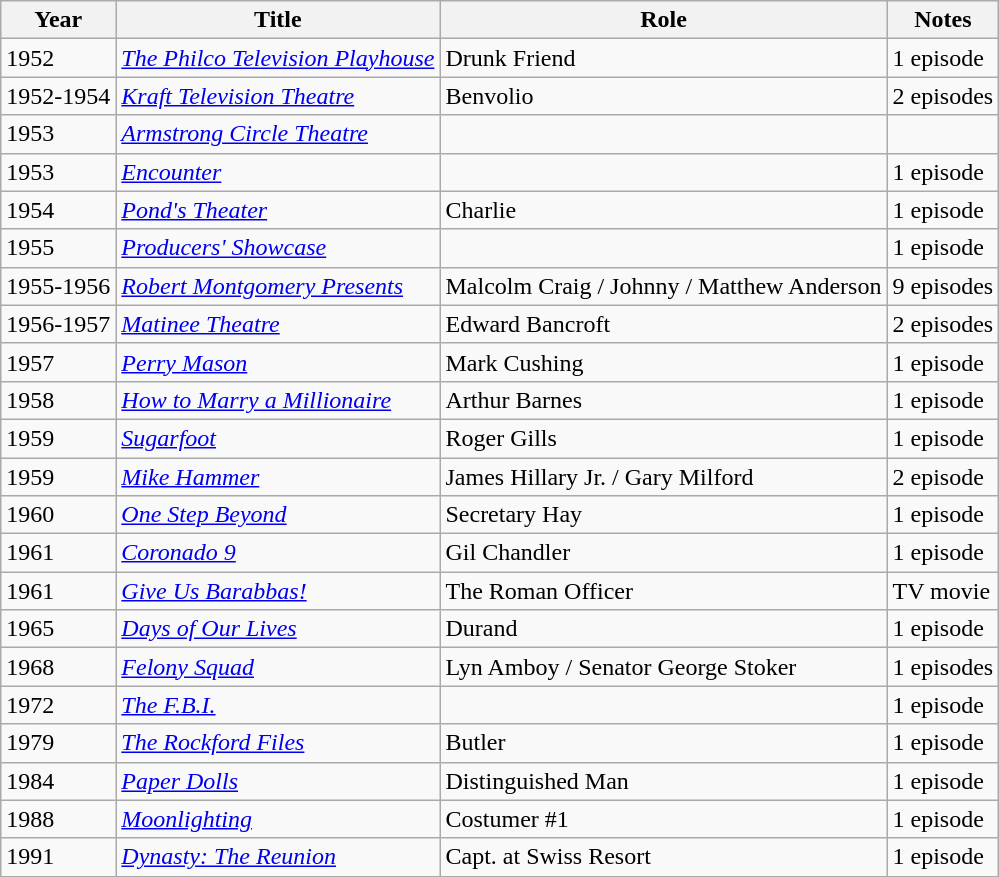<table class="wikitable sortable">
<tr>
<th>Year</th>
<th>Title</th>
<th>Role</th>
<th class="unsortable">Notes</th>
</tr>
<tr>
<td>1952</td>
<td><em><a href='#'>The Philco Television Playhouse</a></em></td>
<td>Drunk Friend</td>
<td>1 episode</td>
</tr>
<tr>
<td>1952-1954</td>
<td><em><a href='#'>Kraft Television Theatre</a></em></td>
<td>Benvolio</td>
<td>2 episodes</td>
</tr>
<tr>
<td>1953</td>
<td><em><a href='#'>Armstrong Circle Theatre</a></em></td>
<td></td>
<td></td>
</tr>
<tr>
<td>1953</td>
<td><em><a href='#'>Encounter</a></em></td>
<td></td>
<td>1 episode</td>
</tr>
<tr>
<td>1954</td>
<td><em><a href='#'>Pond's Theater</a></em></td>
<td>Charlie</td>
<td>1 episode</td>
</tr>
<tr>
<td>1955</td>
<td><em><a href='#'>Producers' Showcase</a></em></td>
<td></td>
<td>1 episode</td>
</tr>
<tr>
<td>1955-1956</td>
<td><em><a href='#'>Robert Montgomery Presents</a></em></td>
<td>Malcolm Craig / Johnny / Matthew Anderson</td>
<td>9 episodes</td>
</tr>
<tr>
<td>1956-1957</td>
<td><em><a href='#'>Matinee Theatre</a></em></td>
<td>Edward Bancroft</td>
<td>2 episodes</td>
</tr>
<tr>
<td>1957</td>
<td><em><a href='#'>Perry Mason</a></em></td>
<td>Mark Cushing</td>
<td>1 episode</td>
</tr>
<tr>
<td>1958</td>
<td><em><a href='#'>How to Marry a Millionaire</a></em></td>
<td>Arthur Barnes</td>
<td>1 episode</td>
</tr>
<tr>
<td>1959</td>
<td><em><a href='#'>Sugarfoot</a></em></td>
<td>Roger Gills</td>
<td>1 episode</td>
</tr>
<tr>
<td>1959</td>
<td><em><a href='#'>Mike Hammer</a></em></td>
<td>James Hillary Jr. / Gary Milford</td>
<td>2 episode</td>
</tr>
<tr>
<td>1960</td>
<td><em><a href='#'>One Step Beyond</a></em></td>
<td>Secretary Hay</td>
<td>1 episode</td>
</tr>
<tr>
<td>1961</td>
<td><em><a href='#'>Coronado 9</a></em></td>
<td>Gil Chandler</td>
<td>1 episode</td>
</tr>
<tr>
<td>1961</td>
<td><em><a href='#'>Give Us Barabbas!</a></em></td>
<td>The Roman Officer</td>
<td>TV movie</td>
</tr>
<tr>
<td>1965</td>
<td><em><a href='#'>Days of Our Lives</a></em></td>
<td>Durand</td>
<td>1 episode</td>
</tr>
<tr>
<td>1968</td>
<td><em><a href='#'>Felony Squad</a></em></td>
<td>Lyn Amboy / Senator George Stoker</td>
<td>1 episodes</td>
</tr>
<tr>
<td>1972</td>
<td><em><a href='#'>The F.B.I.</a></em></td>
<td></td>
<td>1 episode</td>
</tr>
<tr>
<td>1979</td>
<td><em><a href='#'>The Rockford Files</a></em></td>
<td>Butler</td>
<td>1 episode</td>
</tr>
<tr>
<td>1984</td>
<td><em><a href='#'>Paper Dolls</a></em></td>
<td>Distinguished Man</td>
<td>1 episode</td>
</tr>
<tr>
<td>1988</td>
<td><em><a href='#'>Moonlighting</a></em></td>
<td>Costumer #1</td>
<td>1 episode</td>
</tr>
<tr>
<td>1991</td>
<td><em><a href='#'>Dynasty: The Reunion</a></em></td>
<td>Capt. at Swiss Resort</td>
<td>1 episode</td>
</tr>
</table>
